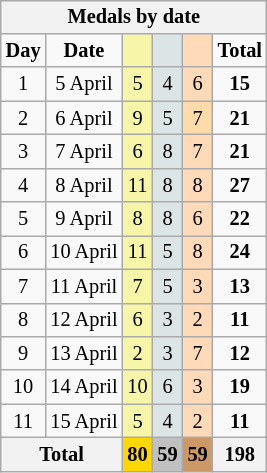<table class=wikitable style="font-size:85%;float:right;text-align:center">
<tr bgcolor=EFEFEF>
<th colspan=6>Medals by date</th>
</tr>
<tr>
<td><strong>Day</strong></td>
<td><strong>Date</strong></td>
<td bgcolor=F7F6A8></td>
<td bgcolor=DCE5E5></td>
<td bgcolor=FFDAB9></td>
<td><strong>Total</strong></td>
</tr>
<tr>
<td>1</td>
<td>5 April</td>
<td bgcolor=F7F6A8>5</td>
<td bgcolor=DCE5E5>4</td>
<td bgcolor=FFDAB9>6</td>
<td><strong>15</strong></td>
</tr>
<tr>
<td>2</td>
<td>6 April</td>
<td bgcolor=F7F6A8>9</td>
<td bgcolor=DCE5E5>5</td>
<td bgcolor=FFDBA9>7</td>
<td><strong>21</strong></td>
</tr>
<tr>
<td>3</td>
<td>7 April</td>
<td bgcolor=F7F6A8>6</td>
<td bgcolor=DCE5E5>8</td>
<td bgcolor=FFDAB9>7</td>
<td><strong>21</strong></td>
</tr>
<tr>
<td>4</td>
<td>8 April</td>
<td bgcolor=F7F6A8>11</td>
<td bgcolor=DCE5E5>8</td>
<td bgcolor=FFDAB9>8</td>
<td><strong>27</strong></td>
</tr>
<tr>
<td>5</td>
<td>9 April</td>
<td bgcolor=F7F6A8>8</td>
<td bgcolor=DCE5E5>8</td>
<td bgcolor=FFDAB9>6</td>
<td><strong>22</strong></td>
</tr>
<tr>
<td>6</td>
<td>10 April</td>
<td bgcolor=F7F6A8>11</td>
<td bgcolor=DCE5E5>5</td>
<td bgcolor=FFDAB9>8</td>
<td><strong>24</strong></td>
</tr>
<tr>
<td>7</td>
<td>11 April</td>
<td bgcolor=F7F6A8>7</td>
<td bgcolor=DCE5E5>5</td>
<td bgcolor=FFDAB9>3</td>
<td><strong>13</strong></td>
</tr>
<tr>
<td>8</td>
<td>12 April</td>
<td bgcolor=F7F6A8>6</td>
<td bgcolor=DCE5E5>3</td>
<td bgcolor=FFDAB9>2</td>
<td><strong>11</strong></td>
</tr>
<tr>
<td>9</td>
<td>13 April</td>
<td bgcolor=F7F6A8>2</td>
<td bgcolor=DCE5E5>3</td>
<td bgcolor=FFDAB9>7</td>
<td><strong>12</strong></td>
</tr>
<tr>
<td>10</td>
<td>14 April</td>
<td bgcolor=F7F6A8>10</td>
<td bgcolor=DCE5E5>6</td>
<td bgcolor=FFDAB9>3</td>
<td><strong>19</strong></td>
</tr>
<tr>
<td>11</td>
<td>15 April</td>
<td bgcolor=F7F6A8>5</td>
<td bgcolor=DCE5E5>4</td>
<td bgcolor=FFDAB9>2</td>
<td><strong>11</strong></td>
</tr>
<tr>
<th colspan=2>Total</th>
<th style="background:gold">80</th>
<th style="background:silver">59</th>
<th style="background:#c96">59</th>
<th>198</th>
</tr>
</table>
